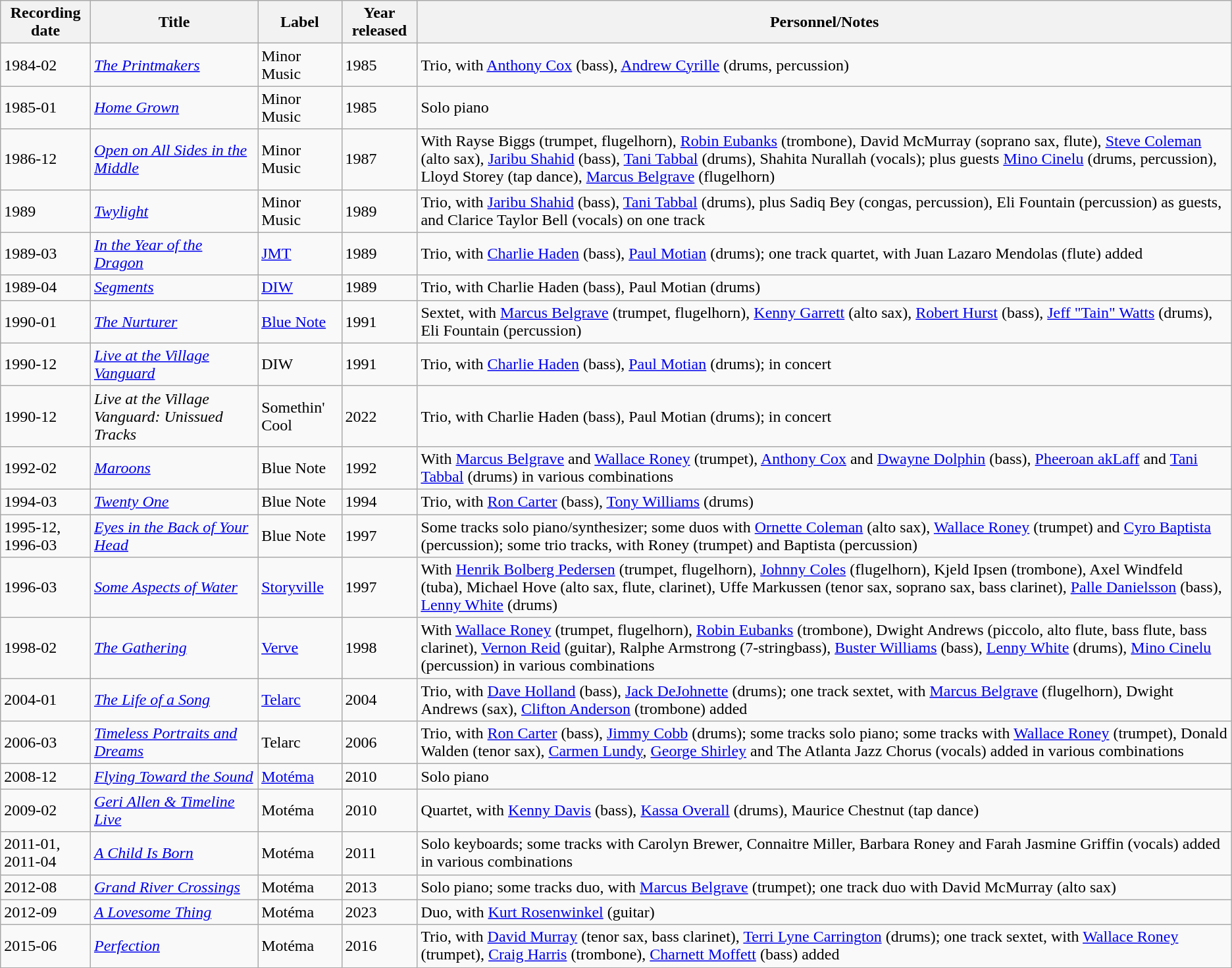<table class="wikitable sortable">
<tr>
<th>Recording date</th>
<th>Title</th>
<th>Label</th>
<th>Year released</th>
<th>Personnel/Notes</th>
</tr>
<tr>
<td>1984-02</td>
<td><em><a href='#'>The Printmakers</a></em></td>
<td>Minor Music</td>
<td>1985</td>
<td>Trio, with <a href='#'>Anthony Cox</a> (bass), <a href='#'>Andrew Cyrille</a> (drums, percussion)</td>
</tr>
<tr>
<td>1985-01</td>
<td><em><a href='#'>Home Grown</a></em></td>
<td>Minor Music</td>
<td>1985</td>
<td>Solo piano</td>
</tr>
<tr>
<td>1986-12</td>
<td><em><a href='#'>Open on All Sides in the Middle</a></em></td>
<td>Minor Music</td>
<td>1987</td>
<td>With Rayse Biggs (trumpet, flugelhorn), <a href='#'>Robin Eubanks</a> (trombone), David McMurray (soprano sax, flute), <a href='#'>Steve Coleman</a> (alto sax), <a href='#'>Jaribu Shahid</a> (bass), <a href='#'>Tani Tabbal</a> (drums), Shahita Nurallah (vocals); plus guests <a href='#'>Mino Cinelu</a> (drums, percussion), Lloyd Storey (tap dance), <a href='#'>Marcus Belgrave</a> (flugelhorn)</td>
</tr>
<tr>
<td>1989</td>
<td><em><a href='#'>Twylight</a></em></td>
<td>Minor Music</td>
<td>1989</td>
<td>Trio, with <a href='#'>Jaribu Shahid</a> (bass), <a href='#'>Tani Tabbal</a> (drums), plus Sadiq Bey (congas, percussion), Eli Fountain (percussion) as guests, and Clarice Taylor Bell (vocals) on one track</td>
</tr>
<tr>
<td>1989-03</td>
<td><em><a href='#'>In the Year of the Dragon</a></em></td>
<td><a href='#'>JMT</a></td>
<td>1989</td>
<td>Trio, with <a href='#'>Charlie Haden</a> (bass), <a href='#'>Paul Motian</a> (drums); one track quartet, with Juan Lazaro Mendolas (flute) added</td>
</tr>
<tr>
<td>1989-04</td>
<td><em><a href='#'>Segments</a></em></td>
<td><a href='#'>DIW</a></td>
<td>1989</td>
<td>Trio, with Charlie Haden (bass), Paul Motian (drums)</td>
</tr>
<tr>
<td>1990-01</td>
<td><em><a href='#'>The Nurturer</a></em></td>
<td><a href='#'>Blue Note</a></td>
<td>1991</td>
<td>Sextet, with <a href='#'>Marcus Belgrave</a> (trumpet, flugelhorn), <a href='#'>Kenny Garrett</a> (alto sax), <a href='#'>Robert Hurst</a> (bass), <a href='#'>Jeff "Tain" Watts</a> (drums), Eli Fountain (percussion)</td>
</tr>
<tr>
<td>1990-12</td>
<td><em><a href='#'>Live at the Village Vanguard</a></em></td>
<td>DIW</td>
<td>1991</td>
<td>Trio, with <a href='#'>Charlie Haden</a> (bass), <a href='#'>Paul Motian</a> (drums); in concert</td>
</tr>
<tr>
<td>1990-12</td>
<td><em>Live at the Village Vanguard: Unissued Tracks</em></td>
<td>Somethin' Cool</td>
<td>2022</td>
<td>Trio, with Charlie Haden (bass), Paul Motian (drums); in concert</td>
</tr>
<tr>
<td>1992-02</td>
<td><em><a href='#'>Maroons</a></em></td>
<td>Blue Note</td>
<td>1992</td>
<td>With <a href='#'>Marcus Belgrave</a> and <a href='#'>Wallace Roney</a> (trumpet), <a href='#'>Anthony Cox</a> and <a href='#'>Dwayne Dolphin</a> (bass), <a href='#'>Pheeroan akLaff</a> and <a href='#'>Tani Tabbal</a> (drums) in various combinations</td>
</tr>
<tr>
<td>1994-03</td>
<td><em><a href='#'>Twenty One</a></em></td>
<td>Blue Note</td>
<td>1994</td>
<td>Trio, with <a href='#'>Ron Carter</a> (bass), <a href='#'>Tony Williams</a> (drums)</td>
</tr>
<tr>
<td>1995-12, <br>1996-03</td>
<td><em><a href='#'>Eyes in the Back of Your Head</a></em></td>
<td>Blue Note</td>
<td>1997</td>
<td>Some tracks solo piano/synthesizer; some duos with <a href='#'>Ornette Coleman</a> (alto sax), <a href='#'>Wallace Roney</a> (trumpet) and <a href='#'>Cyro Baptista</a> (percussion); some trio tracks, with Roney (trumpet) and Baptista (percussion)</td>
</tr>
<tr>
<td>1996-03</td>
<td><em><a href='#'>Some Aspects of Water</a></em></td>
<td><a href='#'>Storyville</a></td>
<td>1997</td>
<td>With <a href='#'>Henrik Bolberg Pedersen</a> (trumpet, flugelhorn), <a href='#'>Johnny Coles</a> (flugelhorn), Kjeld Ipsen (trombone), Axel Windfeld (tuba), Michael Hove (alto sax, flute, clarinet), Uffe Markussen (tenor sax, soprano sax, bass clarinet), <a href='#'>Palle Danielsson</a> (bass), <a href='#'>Lenny White</a> (drums)</td>
</tr>
<tr>
<td>1998-02</td>
<td><em><a href='#'>The Gathering</a></em></td>
<td><a href='#'>Verve</a></td>
<td>1998</td>
<td>With <a href='#'>Wallace Roney</a> (trumpet, flugelhorn), <a href='#'>Robin Eubanks</a> (trombone), Dwight Andrews (piccolo, alto flute, bass flute, bass clarinet), <a href='#'>Vernon Reid</a> (guitar), Ralphe Armstrong (7-stringbass), <a href='#'>Buster Williams</a> (bass), <a href='#'>Lenny White</a> (drums), <a href='#'>Mino Cinelu</a> (percussion) in various combinations</td>
</tr>
<tr>
<td>2004-01</td>
<td><em><a href='#'>The Life of a Song</a></em></td>
<td><a href='#'>Telarc</a></td>
<td>2004</td>
<td>Trio, with <a href='#'>Dave Holland</a> (bass), <a href='#'>Jack DeJohnette</a> (drums); one track sextet, with <a href='#'>Marcus Belgrave</a> (flugelhorn), Dwight Andrews (sax), <a href='#'>Clifton Anderson</a> (trombone) added</td>
</tr>
<tr>
<td>2006-03</td>
<td><em><a href='#'>Timeless Portraits and Dreams</a></em></td>
<td>Telarc</td>
<td>2006</td>
<td>Trio, with <a href='#'>Ron Carter</a> (bass), <a href='#'>Jimmy Cobb</a> (drums); some tracks solo piano; some tracks with <a href='#'>Wallace Roney</a> (trumpet), Donald Walden (tenor sax), <a href='#'>Carmen Lundy</a>, <a href='#'>George Shirley</a> and The Atlanta Jazz Chorus (vocals) added in various combinations</td>
</tr>
<tr>
<td>2008-12</td>
<td><em><a href='#'>Flying Toward the Sound</a></em></td>
<td><a href='#'>Motéma</a></td>
<td>2010</td>
<td>Solo piano</td>
</tr>
<tr>
<td>2009-02</td>
<td><em><a href='#'>Geri Allen & Timeline Live</a></em></td>
<td>Motéma</td>
<td>2010</td>
<td>Quartet, with <a href='#'>Kenny Davis</a> (bass), <a href='#'>Kassa Overall</a> (drums), Maurice Chestnut (tap dance)</td>
</tr>
<tr>
<td>2011-01, <br>2011-04</td>
<td><em><a href='#'>A Child Is Born</a></em></td>
<td>Motéma</td>
<td>2011</td>
<td>Solo keyboards; some tracks with Carolyn Brewer, Connaitre Miller, Barbara Roney and Farah Jasmine Griffin (vocals) added in various combinations</td>
</tr>
<tr>
<td>2012-08</td>
<td><em><a href='#'>Grand River Crossings</a></em></td>
<td>Motéma</td>
<td>2013</td>
<td>Solo piano; some tracks duo, with <a href='#'>Marcus Belgrave</a> (trumpet); one track duo with David McMurray (alto sax)</td>
</tr>
<tr>
<td>2012-09</td>
<td><em><a href='#'>A Lovesome Thing</a></em></td>
<td>Motéma</td>
<td>2023</td>
<td>Duo, with <a href='#'>Kurt Rosenwinkel</a> (guitar)</td>
</tr>
<tr>
<td>2015-06</td>
<td><em><a href='#'>Perfection</a></em></td>
<td>Motéma</td>
<td>2016</td>
<td>Trio, with <a href='#'>David Murray</a> (tenor sax, bass clarinet), <a href='#'>Terri Lyne Carrington</a> (drums); one track sextet, with <a href='#'>Wallace Roney</a> (trumpet), <a href='#'>Craig Harris</a> (trombone), <a href='#'>Charnett Moffett</a> (bass) added</td>
</tr>
</table>
